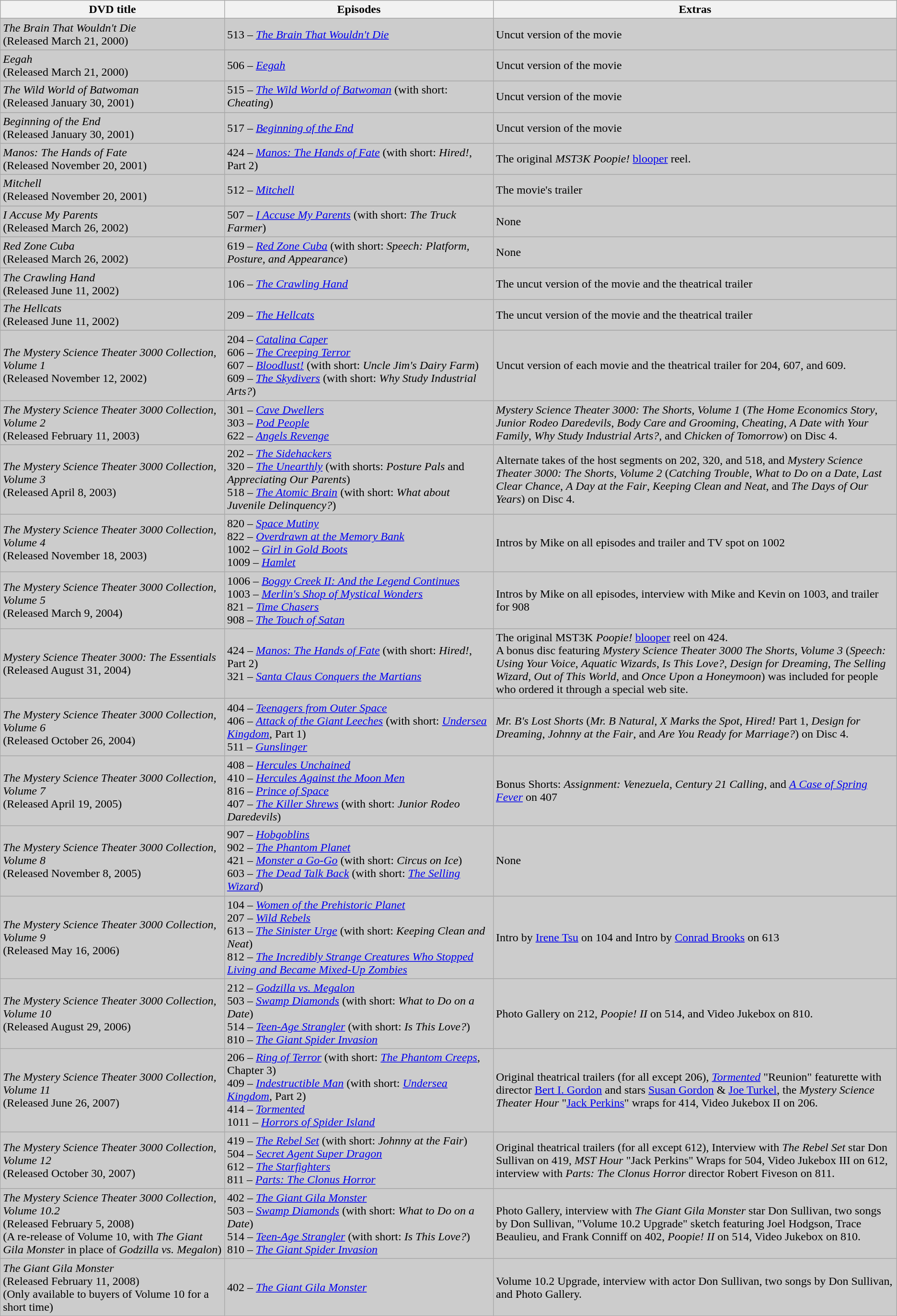<table class="wikitable">
<tr>
<th width=25%>DVD title</th>
<th width=30%>Episodes</th>
<th width=45%>Extras</th>
</tr>
<tr>
</tr>
<tr style="text-align:left; background:#ccc;">
<td><em>The Brain That Wouldn't Die</em><br>(Released March 21, 2000)</td>
<td>513 – <em><a href='#'>The Brain That Wouldn't Die</a></em></td>
<td>Uncut version of the movie</td>
</tr>
<tr>
</tr>
<tr style="text-align:left; background:#ccc;">
<td><em>Eegah</em><br>(Released March 21, 2000)</td>
<td>506 – <em><a href='#'>Eegah</a></em></td>
<td>Uncut version of the movie</td>
</tr>
<tr>
</tr>
<tr style="text-align:left; background:#ccc;">
<td><em>The Wild World of Batwoman</em><br>(Released January 30, 2001)</td>
<td>515 – <em><a href='#'>The Wild World of Batwoman</a></em> (with short: <em>Cheating</em>)</td>
<td>Uncut version of the movie</td>
</tr>
<tr>
</tr>
<tr style="text-align:left; background:#ccc;">
<td><em>Beginning of the End</em><br>(Released January 30, 2001)</td>
<td>517 – <em><a href='#'>Beginning of the End</a></em></td>
<td>Uncut version of the movie</td>
</tr>
<tr>
</tr>
<tr style="text-align:left; background:#ccc;">
<td><em>Manos: The Hands of Fate</em><br>(Released November 20, 2001)</td>
<td>424 – <em><a href='#'>Manos: The Hands of Fate</a></em> (with short: <em>Hired!</em>, Part 2)</td>
<td>The original <em>MST3K</em> <em>Poopie!</em> <a href='#'>blooper</a> reel.</td>
</tr>
<tr>
</tr>
<tr style="text-align:left; background:#ccc;">
<td><em>Mitchell</em><br>(Released November 20, 2001)</td>
<td>512 – <em><a href='#'>Mitchell</a></em></td>
<td>The movie's trailer</td>
</tr>
<tr>
</tr>
<tr style="text-align:left; background:#ccc;">
<td><em>I Accuse My Parents</em><br>(Released March 26, 2002)</td>
<td>507 – <em><a href='#'>I Accuse My Parents</a></em> (with short: <em>The Truck Farmer</em>)</td>
<td>None</td>
</tr>
<tr>
</tr>
<tr style="text-align:left; background:#ccc;">
<td><em>Red Zone Cuba</em><br>(Released March 26, 2002)</td>
<td>619 – <em><a href='#'>Red Zone Cuba</a></em> (with short: <em>Speech: Platform, Posture, and Appearance</em>)</td>
<td>None</td>
</tr>
<tr>
</tr>
<tr style="text-align:left; background:#ccc;">
<td><em>The Crawling Hand</em><br>(Released June 11, 2002)</td>
<td>106 – <em><a href='#'>The Crawling Hand</a></em></td>
<td>The uncut version of the movie and the theatrical trailer</td>
</tr>
<tr>
</tr>
<tr style="text-align:left; background:#ccc;">
<td><em>The Hellcats</em><br>(Released June 11, 2002)</td>
<td>209 – <em><a href='#'>The Hellcats</a></em></td>
<td>The uncut version of the movie and the theatrical trailer</td>
</tr>
<tr>
</tr>
<tr style="text-align:left; background:#ccc;">
<td><em>The Mystery Science Theater 3000 Collection, Volume 1</em><br>(Released November 12, 2002)</td>
<td>204 – <em><a href='#'>Catalina Caper</a></em><br>606 – <em><a href='#'>The Creeping Terror</a></em><br>607 – <em><a href='#'>Bloodlust!</a></em> (with short: <em>Uncle Jim's Dairy Farm</em>)<br>609 – <em><a href='#'>The Skydivers</a></em> (with short: <em>Why Study Industrial Arts?</em>)</td>
<td>Uncut version of each movie and the theatrical trailer for 204, 607, and 609.</td>
</tr>
<tr>
</tr>
<tr style="text-align:left; background:#ccc;">
<td><em>The Mystery Science Theater 3000 Collection, Volume 2</em><br>(Released February 11, 2003)</td>
<td>301 – <em><a href='#'>Cave Dwellers</a></em><br>303 – <em><a href='#'>Pod People</a></em><br>622 – <em><a href='#'>Angels Revenge</a></em></td>
<td><em>Mystery Science Theater 3000: The Shorts, Volume 1</em> (<em>The Home Economics Story</em>, <em>Junior Rodeo Daredevils</em>, <em>Body Care and Grooming</em>, <em>Cheating</em>, <em>A Date with Your Family</em>, <em>Why Study Industrial Arts?</em>, and <em>Chicken of Tomorrow</em>) on Disc 4.</td>
</tr>
<tr>
</tr>
<tr style="text-align:left; background:#ccc;">
<td><em>The Mystery Science Theater 3000 Collection, Volume 3</em><br>(Released April 8, 2003)</td>
<td>202 – <em><a href='#'>The Sidehackers</a></em><br>320 – <em><a href='#'>The Unearthly</a></em> (with shorts: <em>Posture Pals</em> and <em>Appreciating Our Parents</em>)<br>518 – <em><a href='#'>The Atomic Brain</a></em> (with short: <em>What about Juvenile Delinquency?</em>)</td>
<td>Alternate takes of the host segments on 202, 320, and 518, and <em>Mystery Science Theater 3000: The Shorts, Volume 2</em> (<em>Catching Trouble</em>, <em>What to Do on a Date</em>, <em>Last Clear Chance</em>, <em>A Day at the Fair</em>, <em>Keeping Clean and Neat</em>, and <em>The Days of Our Years</em>) on Disc 4.</td>
</tr>
<tr>
</tr>
<tr style="text-align:left; background:#ccc;">
<td><em>The Mystery Science Theater 3000 Collection, Volume 4</em><br>(Released November 18, 2003)</td>
<td>820 – <em><a href='#'>Space Mutiny</a></em><br>822 – <em><a href='#'>Overdrawn at the Memory Bank</a></em><br>1002 – <em><a href='#'>Girl in Gold Boots</a></em><br>1009 – <em><a href='#'>Hamlet</a></em></td>
<td>Intros by Mike on all episodes and trailer and TV spot on 1002</td>
</tr>
<tr>
</tr>
<tr style="text-align:left; background:#ccc;">
<td><em>The Mystery Science Theater 3000 Collection, Volume 5</em><br>(Released March 9, 2004)</td>
<td>1006 – <em><a href='#'>Boggy Creek II: And the Legend Continues</a></em><br>1003 – <em><a href='#'>Merlin's Shop of Mystical Wonders</a></em><br>821 – <em><a href='#'>Time Chasers</a></em><br>908 – <em><a href='#'>The Touch of Satan</a></em></td>
<td>Intros by Mike on all episodes, interview with Mike and Kevin on 1003, and trailer for 908</td>
</tr>
<tr>
</tr>
<tr style="text-align:left; background:#ccc;">
<td><em>Mystery Science Theater 3000: The Essentials</em><br>(Released August 31, 2004)</td>
<td>424 – <em><a href='#'>Manos: The Hands of Fate</a></em> (with short: <em>Hired!</em>, Part 2)<br>321 – <em><a href='#'>Santa Claus Conquers the Martians</a></em></td>
<td>The original MST3K <em>Poopie!</em> <a href='#'>blooper</a> reel on 424.<br>A bonus disc featuring <em>Mystery Science Theater 3000 The Shorts, Volume 3</em> (<em>Speech: Using Your Voice</em>, <em>Aquatic Wizards</em>, <em>Is This Love?</em>, <em>Design for Dreaming</em>, <em>The Selling Wizard</em>, <em>Out of This World</em>, and <em>Once Upon a Honeymoon</em>)  was included for people who ordered it through a special web site.</td>
</tr>
<tr>
</tr>
<tr style="text-align:left; background:#ccc;">
<td><em>The Mystery Science Theater 3000 Collection, Volume 6</em><br>(Released October 26, 2004)</td>
<td>404 – <em><a href='#'>Teenagers from Outer Space</a></em><br>406 – <em><a href='#'>Attack of the Giant Leeches</a></em> (with short: <em><a href='#'>Undersea Kingdom</a></em>, Part 1)<br>511 – <em><a href='#'>Gunslinger</a></em></td>
<td><em>Mr. B's Lost Shorts</em> (<em>Mr. B Natural</em>, <em>X Marks the Spot</em>, <em>Hired!</em> Part 1, <em>Design for Dreaming</em>, <em>Johnny at the Fair</em>, and <em>Are You Ready for Marriage?</em>) on Disc 4.</td>
</tr>
<tr>
</tr>
<tr style="text-align:left; background:#ccc;">
<td><em>The Mystery Science Theater 3000 Collection, Volume 7</em><br>(Released April 19, 2005)</td>
<td>408 – <em><a href='#'>Hercules Unchained</a></em><br>410 – <em><a href='#'>Hercules Against the Moon Men</a></em><br>816 – <em><a href='#'>Prince of Space</a></em><br>407 – <em><a href='#'>The Killer Shrews</a></em> (with short: <em>Junior Rodeo Daredevils</em>)</td>
<td>Bonus Shorts: <em>Assignment: Venezuela</em>, <em>Century 21 Calling</em>, and <em><a href='#'>A Case of Spring Fever</a></em> on 407</td>
</tr>
<tr>
</tr>
<tr style="text-align:left; background:#ccc;">
<td><em>The Mystery Science Theater 3000 Collection, Volume 8</em><br>(Released November 8, 2005)</td>
<td>907 – <em><a href='#'>Hobgoblins</a></em><br>902 – <em><a href='#'>The Phantom Planet</a></em><br>421 – <em><a href='#'>Monster a Go-Go</a></em> (with short: <em>Circus on Ice</em>)<br>603 – <em><a href='#'>The Dead Talk Back</a> </em>(with short: <em><a href='#'>The Selling Wizard</a></em>)</td>
<td>None</td>
</tr>
<tr>
</tr>
<tr style="text-align:left; background:#ccc;">
<td><em>The Mystery Science Theater 3000 Collection, Volume 9</em><br>(Released May 16, 2006)</td>
<td>104 – <em><a href='#'>Women of the Prehistoric Planet</a></em><br>207 – <em><a href='#'>Wild Rebels</a></em><br>613 – <em><a href='#'>The Sinister Urge</a></em> (with short: <em>Keeping Clean and Neat</em>)<br>812 – <em><a href='#'>The Incredibly Strange Creatures Who Stopped Living and Became Mixed-Up Zombies</a></em></td>
<td>Intro by <a href='#'>Irene Tsu</a> on 104 and Intro by <a href='#'>Conrad Brooks</a> on 613</td>
</tr>
<tr>
</tr>
<tr style="text-align:left; background:#ccc;">
<td><em>The Mystery Science Theater 3000 Collection, Volume 10</em><br>(Released August 29, 2006)</td>
<td>212 – <em><a href='#'>Godzilla vs. Megalon</a></em><br>503 – <em><a href='#'>Swamp Diamonds</a></em> (with short: <em>What to Do on a Date</em>)<br>514 – <em><a href='#'>Teen-Age Strangler</a></em> (with short: <em>Is This Love?</em>)<br>810 – <em><a href='#'>The Giant Spider Invasion</a></em></td>
<td>Photo Gallery on 212, <em>Poopie! II</em> on 514, and Video Jukebox on 810.</td>
</tr>
<tr>
</tr>
<tr style="text-align:left; background:#ccc;">
<td><em>The Mystery Science Theater 3000 Collection, Volume 11</em><br>(Released June 26, 2007)</td>
<td>206 – <em><a href='#'>Ring of Terror</a></em> (with short: <em><a href='#'>The Phantom Creeps</a></em>, Chapter 3)<br>409 – <em><a href='#'>Indestructible Man</a></em> (with short: <em><a href='#'>Undersea Kingdom</a></em>, Part 2)<br>414 – <em><a href='#'>Tormented</a></em><br>1011 – <em><a href='#'>Horrors of Spider Island</a></em></td>
<td>Original theatrical trailers (for all except 206), <em><a href='#'>Tormented</a></em> "Reunion" featurette with director <a href='#'>Bert I. Gordon</a> and stars <a href='#'>Susan Gordon</a> & <a href='#'>Joe Turkel</a>, the <em>Mystery Science Theater Hour</em> "<a href='#'>Jack Perkins</a>" wraps for 414, Video Jukebox II on 206.</td>
</tr>
<tr>
</tr>
<tr style="text-align:left; background:#ccc;">
<td><em>The Mystery Science Theater 3000 Collection, Volume 12</em><br>(Released October 30, 2007)</td>
<td>419 – <em><a href='#'>The Rebel Set</a></em> (with short: <em>Johnny at the Fair</em>)<br>504 – <em><a href='#'>Secret Agent Super Dragon</a></em><br>612 – <em><a href='#'>The Starfighters</a></em><br>811 – <em><a href='#'>Parts: The Clonus Horror</a></em></td>
<td>Original theatrical trailers (for all except 612), Interview with <em>The Rebel Set</em> star Don Sullivan on 419, <em>MST Hour</em> "Jack Perkins" Wraps for 504, Video Jukebox III on 612, interview with <em>Parts: The Clonus Horror</em> director Robert Fiveson on 811.</td>
</tr>
<tr>
</tr>
<tr style="text-align:left; background:#ccc;">
<td><em>The Mystery Science Theater 3000 Collection, Volume 10.2</em><br>(Released February 5, 2008)<br>(A re-release of Volume 10, with <em>The Giant Gila Monster</em> in place of <em>Godzilla vs. Megalon</em>)</td>
<td>402 – <em><a href='#'>The Giant Gila Monster</a></em><br>503 – <em><a href='#'>Swamp Diamonds</a></em> (with short: <em>What to Do on a Date</em>)<br>514 – <em><a href='#'>Teen-Age Strangler</a></em> (with short: <em>Is This Love?</em>)<br>810 – <em><a href='#'>The Giant Spider Invasion</a></em></td>
<td>Photo Gallery, interview with <em>The Giant Gila Monster</em> star Don Sullivan, two songs by Don Sullivan, "Volume 10.2 Upgrade" sketch featuring Joel Hodgson, Trace Beaulieu, and Frank Conniff on 402, <em>Poopie! II</em> on 514, Video Jukebox on 810.</td>
</tr>
<tr>
</tr>
<tr style="text-align:left; background:#ccc;">
<td><em>The Giant Gila Monster</em><br>(Released February 11, 2008)<br>(Only available to buyers of Volume 10 for a short time)</td>
<td>402 – <em><a href='#'>The Giant Gila Monster</a></em></td>
<td>Volume 10.2 Upgrade, interview with actor Don Sullivan, two songs by Don Sullivan, and Photo Gallery.</td>
</tr>
</table>
